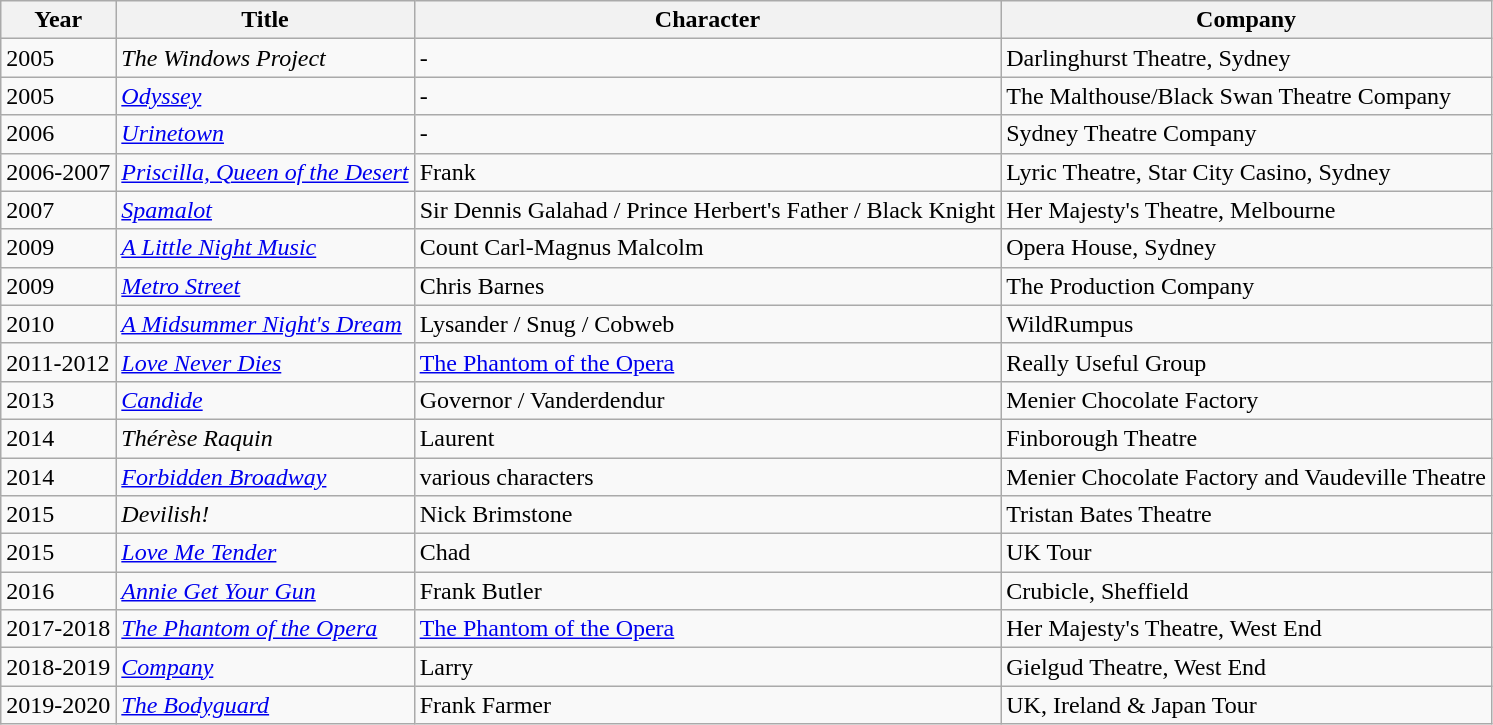<table class="wikitable">
<tr>
<th>Year</th>
<th>Title</th>
<th>Character</th>
<th>Company</th>
</tr>
<tr>
<td>2005</td>
<td><em>The Windows Project</em></td>
<td>-</td>
<td>Darlinghurst Theatre, Sydney</td>
</tr>
<tr>
<td>2005</td>
<td><em><a href='#'>Odyssey</a></em></td>
<td>-</td>
<td>The Malthouse/Black Swan Theatre Company</td>
</tr>
<tr>
<td>2006</td>
<td><em><a href='#'>Urinetown</a></em></td>
<td>-</td>
<td>Sydney Theatre Company</td>
</tr>
<tr>
<td>2006-2007</td>
<td><em><a href='#'>Priscilla, Queen of the Desert</a></em></td>
<td>Frank</td>
<td>Lyric Theatre, Star City Casino, Sydney</td>
</tr>
<tr>
<td>2007</td>
<td><em><a href='#'>Spamalot</a></em></td>
<td>Sir Dennis Galahad / Prince Herbert's Father / Black Knight</td>
<td>Her Majesty's Theatre, Melbourne</td>
</tr>
<tr>
<td>2009</td>
<td><em><a href='#'>A Little Night Music</a></em></td>
<td>Count Carl-Magnus Malcolm</td>
<td>Opera House, Sydney</td>
</tr>
<tr>
<td>2009</td>
<td><em><a href='#'>Metro Street</a></em></td>
<td>Chris Barnes</td>
<td>The Production Company</td>
</tr>
<tr>
<td>2010</td>
<td><em><a href='#'>A Midsummer Night's Dream</a></em></td>
<td>Lysander / Snug / Cobweb</td>
<td>WildRumpus</td>
</tr>
<tr>
<td>2011-2012</td>
<td><em><a href='#'>Love Never Dies</a></em></td>
<td><a href='#'>The Phantom of the Opera</a></td>
<td>Really Useful Group</td>
</tr>
<tr>
<td>2013</td>
<td><em><a href='#'>Candide</a></em></td>
<td>Governor / Vanderdendur</td>
<td>Menier Chocolate Factory</td>
</tr>
<tr>
<td>2014</td>
<td><em>Thérèse Raquin</em></td>
<td>Laurent</td>
<td>Finborough Theatre</td>
</tr>
<tr>
<td>2014</td>
<td><em><a href='#'>Forbidden Broadway</a></em></td>
<td>various characters</td>
<td>Menier Chocolate Factory and Vaudeville Theatre</td>
</tr>
<tr>
<td>2015</td>
<td><em>Devilish!</em></td>
<td>Nick Brimstone</td>
<td>Tristan Bates Theatre</td>
</tr>
<tr>
<td>2015</td>
<td><em><a href='#'>Love Me Tender</a></em></td>
<td>Chad</td>
<td>UK Tour</td>
</tr>
<tr>
<td>2016</td>
<td><em><a href='#'>Annie Get Your Gun</a></em></td>
<td>Frank Butler</td>
<td>Crubicle, Sheffield</td>
</tr>
<tr>
<td>2017-2018</td>
<td><em><a href='#'>The Phantom of the Opera</a></em></td>
<td><a href='#'>The Phantom of the Opera</a></td>
<td>Her Majesty's Theatre, West End</td>
</tr>
<tr>
<td>2018-2019</td>
<td><em><a href='#'>Company</a></em></td>
<td>Larry</td>
<td>Gielgud Theatre, West End</td>
</tr>
<tr>
<td>2019-2020</td>
<td><em><a href='#'>The Bodyguard</a></em></td>
<td>Frank Farmer</td>
<td>UK, Ireland & Japan Tour</td>
</tr>
</table>
